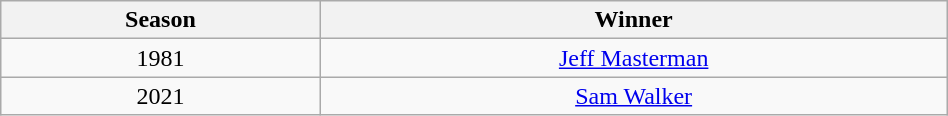<table class="wikitable" width="50%" style="text-align: center;">
<tr>
<th>Season</th>
<th>Winner</th>
</tr>
<tr>
<td>1981</td>
<td><a href='#'>Jeff Masterman</a></td>
</tr>
<tr>
<td>2021</td>
<td><a href='#'>Sam Walker</a></td>
</tr>
</table>
